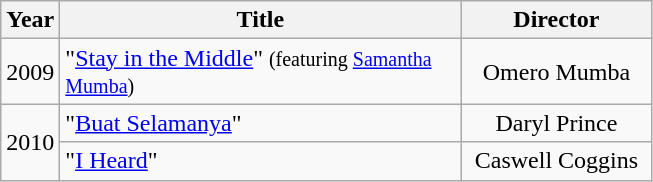<table class="wikitable">
<tr>
<th>Year</th>
<th width="260">Title</th>
<th width="120">Director</th>
</tr>
<tr>
<td>2009</td>
<td>"<a href='#'>Stay in the Middle</a>" <small>(featuring <a href='#'>Samantha Mumba</a>)<br></small></td>
<td align="center">Omero Mumba</td>
</tr>
<tr>
<td rowspan="2">2010</td>
<td>"<a href='#'>Buat Selamanya</a>"</td>
<td align="center">Daryl Prince</td>
</tr>
<tr>
<td>"<a href='#'>I Heard</a>"</td>
<td align="center">Caswell Coggins</td>
</tr>
</table>
